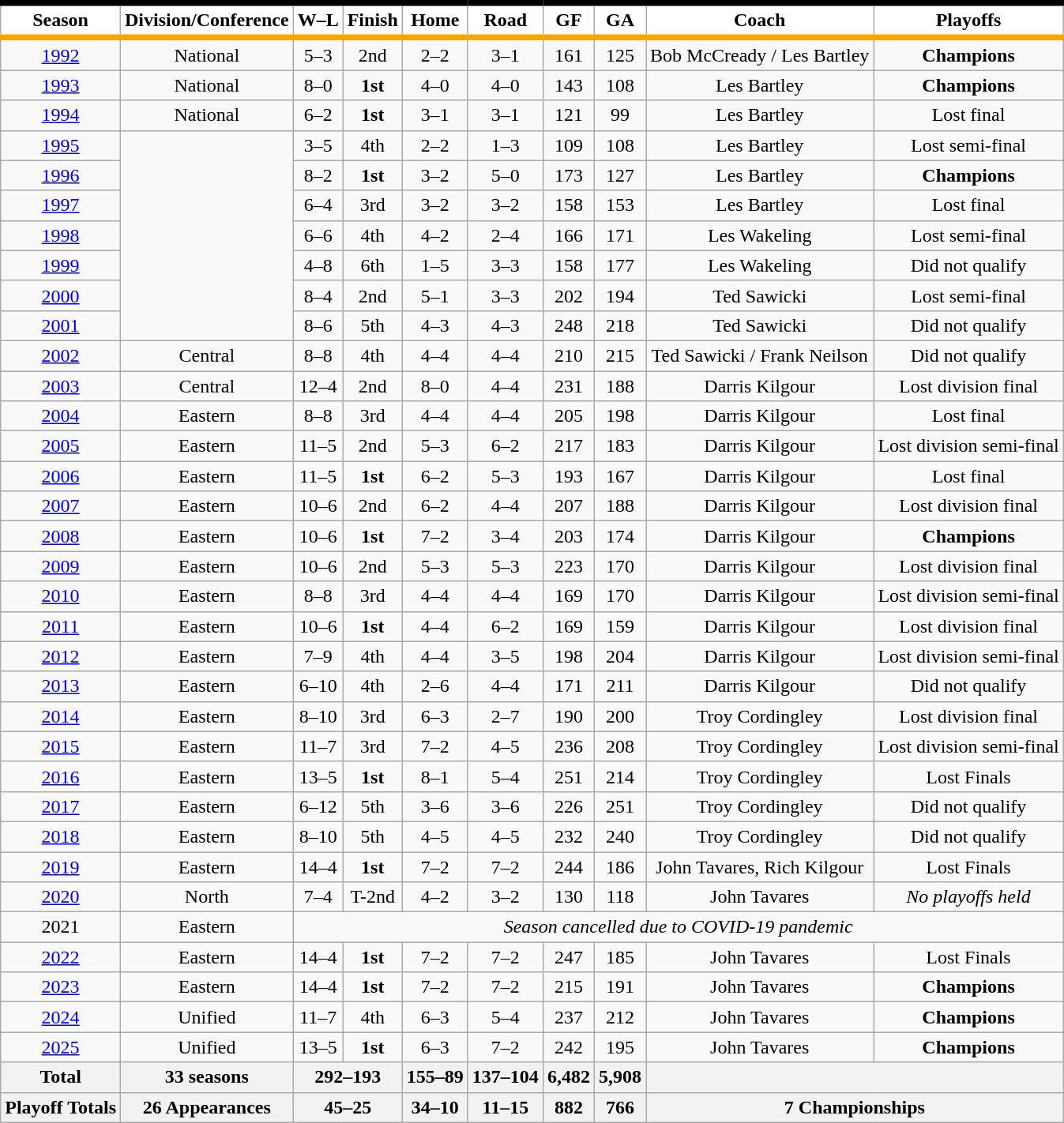<table class="wikitable" style="text-align:center">
<tr>
<th style="background:#FFFFFF;border-top:black 5px solid;border-bottom:orange 5px solid;">Season</th>
<th style="background:#FFFFFF;border-top:black 5px solid;border-bottom:orange 5px solid;">Division/Conference</th>
<th style="background:#FFFFFF;border-top:black 5px solid;border-bottom:orange 5px solid;">W–L</th>
<th style="background:#FFFFFF;border-top:black 5px solid;border-bottom:orange 5px solid;">Finish</th>
<th style="background:#FFFFFF;border-top:black 5px solid;border-bottom:orange 5px solid;">Home</th>
<th style="background:#FFFFFF;border-top:black 5px solid;border-bottom:orange 5px solid;">Road</th>
<th style="background:#FFFFFF;border-top:black 5px solid;border-bottom:orange 5px solid;">GF</th>
<th style="background:#FFFFFF;border-top:black 5px solid;border-bottom:orange 5px solid;">GA</th>
<th style="background:#FFFFFF;border-top:black 5px solid;border-bottom:orange 5px solid;">Coach</th>
<th style="background:#FFFFFF;border-top:black 5px solid;border-bottom:orange 5px solid;">Playoffs</th>
</tr>
<tr>
<td><a href='#'>1992</a></td>
<td>National</td>
<td>5–3</td>
<td>2nd</td>
<td>2–2</td>
<td>3–1</td>
<td>161</td>
<td>125</td>
<td>Bob McCready / Les Bartley</td>
<td><strong>Champions</strong></td>
</tr>
<tr>
<td><a href='#'>1993</a></td>
<td>National</td>
<td>8–0</td>
<td><strong>1st</strong></td>
<td>4–0</td>
<td>4–0</td>
<td>143</td>
<td>108</td>
<td>Les Bartley</td>
<td><strong>Champions</strong></td>
</tr>
<tr>
<td><a href='#'>1994</a></td>
<td>National</td>
<td>6–2</td>
<td><strong>1st</strong></td>
<td>3–1</td>
<td>3–1</td>
<td>121</td>
<td>99</td>
<td>Les Bartley</td>
<td>Lost final</td>
</tr>
<tr>
<td><a href='#'>1995</a></td>
<td rowspan="7"></td>
<td>3–5</td>
<td>4th</td>
<td>2–2</td>
<td>1–3</td>
<td>109</td>
<td>108</td>
<td>Les Bartley</td>
<td>Lost semi-final</td>
</tr>
<tr>
<td><a href='#'>1996</a></td>
<td>8–2</td>
<td><strong>1st</strong></td>
<td>3–2</td>
<td>5–0</td>
<td>173</td>
<td>127</td>
<td>Les Bartley</td>
<td><strong>Champions</strong></td>
</tr>
<tr>
<td><a href='#'>1997</a></td>
<td>6–4</td>
<td>3rd</td>
<td>3–2</td>
<td>3–2</td>
<td>158</td>
<td>153</td>
<td>Les Bartley</td>
<td>Lost final</td>
</tr>
<tr>
<td><a href='#'>1998</a></td>
<td>6–6</td>
<td>4th</td>
<td>4–2</td>
<td>2–4</td>
<td>166</td>
<td>171</td>
<td>Les Wakeling</td>
<td>Lost semi-final</td>
</tr>
<tr>
<td><a href='#'>1999</a></td>
<td>4–8</td>
<td>6th</td>
<td>1–5</td>
<td>3–3</td>
<td>158</td>
<td>177</td>
<td>Les Wakeling</td>
<td>Did not qualify</td>
</tr>
<tr>
<td><a href='#'>2000</a></td>
<td>8–4</td>
<td>2nd</td>
<td>5–1</td>
<td>3–3</td>
<td>202</td>
<td>194</td>
<td>Ted Sawicki</td>
<td>Lost semi-final</td>
</tr>
<tr>
<td><a href='#'>2001</a></td>
<td>8–6</td>
<td>5th</td>
<td>4–3</td>
<td>4–3</td>
<td>248</td>
<td>218</td>
<td>Ted Sawicki</td>
<td>Did not qualify</td>
</tr>
<tr>
<td><a href='#'>2002</a></td>
<td>Central</td>
<td>8–8</td>
<td>4th</td>
<td>4–4</td>
<td>4–4</td>
<td>210</td>
<td>215</td>
<td>Ted Sawicki / Frank Neilson</td>
<td>Did not qualify</td>
</tr>
<tr>
<td><a href='#'>2003</a></td>
<td>Central</td>
<td>12–4</td>
<td>2nd</td>
<td>8–0</td>
<td>4–4</td>
<td>231</td>
<td>188</td>
<td>Darris Kilgour</td>
<td>Lost division final</td>
</tr>
<tr>
<td><a href='#'>2004</a></td>
<td>Eastern</td>
<td>8–8</td>
<td>3rd</td>
<td>4–4</td>
<td>4–4</td>
<td>205</td>
<td>198</td>
<td>Darris Kilgour</td>
<td>Lost final</td>
</tr>
<tr>
<td><a href='#'>2005</a></td>
<td>Eastern</td>
<td>11–5</td>
<td>2nd</td>
<td>5–3</td>
<td>6–2</td>
<td>217</td>
<td>183</td>
<td>Darris Kilgour</td>
<td>Lost division semi-final</td>
</tr>
<tr>
<td><a href='#'>2006</a></td>
<td>Eastern</td>
<td>11–5</td>
<td><strong>1st</strong></td>
<td>6–2</td>
<td>5–3</td>
<td>193</td>
<td>167</td>
<td>Darris Kilgour</td>
<td>Lost final</td>
</tr>
<tr>
<td><a href='#'>2007</a></td>
<td>Eastern</td>
<td>10–6</td>
<td>2nd</td>
<td>6–2</td>
<td>4–4</td>
<td>207</td>
<td>188</td>
<td>Darris Kilgour</td>
<td>Lost division final</td>
</tr>
<tr>
<td><a href='#'>2008</a></td>
<td>Eastern</td>
<td>10–6</td>
<td><strong>1st</strong></td>
<td>7–2</td>
<td>3–4</td>
<td>203</td>
<td>174</td>
<td>Darris Kilgour</td>
<td><strong>Champions</strong></td>
</tr>
<tr>
<td><a href='#'>2009</a></td>
<td>Eastern</td>
<td>10–6</td>
<td>2nd</td>
<td>5–3</td>
<td>5–3</td>
<td>223</td>
<td>170</td>
<td>Darris Kilgour</td>
<td>Lost division final</td>
</tr>
<tr>
<td><a href='#'>2010</a></td>
<td>Eastern</td>
<td>8–8</td>
<td>3rd</td>
<td>4–4</td>
<td>4–4</td>
<td>169</td>
<td>170</td>
<td>Darris Kilgour</td>
<td>Lost division semi-final</td>
</tr>
<tr>
<td><a href='#'>2011</a></td>
<td>Eastern</td>
<td>10–6</td>
<td><strong>1st</strong></td>
<td>4–4</td>
<td>6–2</td>
<td>169</td>
<td>159</td>
<td>Darris Kilgour</td>
<td>Lost division final</td>
</tr>
<tr>
<td><a href='#'>2012</a></td>
<td>Eastern</td>
<td>7–9</td>
<td>4th</td>
<td>4–4</td>
<td>3–5</td>
<td>198</td>
<td>204</td>
<td>Darris Kilgour</td>
<td>Lost division semi-final</td>
</tr>
<tr>
<td><a href='#'>2013</a></td>
<td>Eastern</td>
<td>6–10</td>
<td>4th</td>
<td>2–6</td>
<td>4–4</td>
<td>171</td>
<td>211</td>
<td>Darris Kilgour</td>
<td>Did not qualify</td>
</tr>
<tr>
<td><a href='#'>2014</a></td>
<td>Eastern</td>
<td>8–10</td>
<td>3rd</td>
<td>6–3</td>
<td>2–7</td>
<td>190</td>
<td>200</td>
<td>Troy Cordingley</td>
<td>Lost division final</td>
</tr>
<tr>
<td><a href='#'>2015</a></td>
<td>Eastern</td>
<td>11–7</td>
<td>3rd</td>
<td>7–2</td>
<td>4–5</td>
<td>236</td>
<td>208</td>
<td>Troy Cordingley</td>
<td>Lost division semi-final</td>
</tr>
<tr>
<td><a href='#'>2016</a></td>
<td>Eastern</td>
<td>13–5</td>
<td><strong>1st</strong></td>
<td>8–1</td>
<td>5–4</td>
<td>251</td>
<td>214</td>
<td>Troy Cordingley</td>
<td>Lost Finals</td>
</tr>
<tr>
<td><a href='#'>2017</a></td>
<td>Eastern</td>
<td>6–12</td>
<td>5th</td>
<td>3–6</td>
<td>3–6</td>
<td>226</td>
<td>251</td>
<td>Troy Cordingley</td>
<td>Did not qualify</td>
</tr>
<tr>
<td><a href='#'>2018</a></td>
<td>Eastern</td>
<td>8–10</td>
<td>5th</td>
<td>4–5</td>
<td>4–5</td>
<td>232</td>
<td>240</td>
<td>Troy Cordingley</td>
<td>Did not qualify</td>
</tr>
<tr>
<td><a href='#'>2019</a></td>
<td>Eastern</td>
<td>14–4</td>
<td><strong>1st</strong></td>
<td>7–2</td>
<td>7–2</td>
<td>244</td>
<td>186</td>
<td>John Tavares, Rich Kilgour</td>
<td>Lost Finals</td>
</tr>
<tr>
<td><a href='#'>2020</a></td>
<td>North</td>
<td>7–4</td>
<td>T-2nd</td>
<td>4–2</td>
<td>3–2</td>
<td>130</td>
<td>118</td>
<td>John Tavares</td>
<td><em>No playoffs held</em></td>
</tr>
<tr>
<td>2021</td>
<td>Eastern</td>
<td colspan="8"><em>Season cancelled due to COVID-19 pandemic</em></td>
</tr>
<tr>
<td><a href='#'>2022</a></td>
<td>Eastern</td>
<td>14–4</td>
<td><strong>1st</strong></td>
<td>7–2</td>
<td>7–2</td>
<td>247</td>
<td>185</td>
<td>John Tavares</td>
<td>Lost Finals</td>
</tr>
<tr>
<td><a href='#'>2023</a></td>
<td>Eastern</td>
<td>14–4</td>
<td><strong>1st</strong></td>
<td>7–2</td>
<td>7–2</td>
<td>215</td>
<td>191</td>
<td>John Tavares</td>
<td><strong>Champions</strong></td>
</tr>
<tr>
<td><a href='#'>2024</a></td>
<td>Unified</td>
<td>11–7</td>
<td>4th</td>
<td>6–3</td>
<td>5–4</td>
<td>237</td>
<td>212</td>
<td>John Tavares</td>
<td><strong>Champions</strong></td>
</tr>
<tr>
<td><a href='#'>2025</a></td>
<td>Unified</td>
<td>13–5</td>
<td><strong>1st</strong></td>
<td>6–3</td>
<td>7–2</td>
<td>242</td>
<td>195</td>
<td>John Tavares</td>
<td><strong>Champions</strong></td>
</tr>
<tr>
<th>Total</th>
<th>33 seasons</th>
<th colspan="2">292–193</th>
<th>155–89</th>
<th>137–104</th>
<th>6,482</th>
<th>5,908</th>
<th colspan="2"></th>
</tr>
<tr>
<th>Playoff Totals</th>
<th>26 Appearances</th>
<th colspan="2">45–25</th>
<th>34–10</th>
<th>11–15</th>
<th>882</th>
<th>766</th>
<th colspan="2">7 Championships</th>
</tr>
</table>
